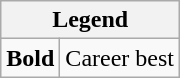<table class="wikitable">
<tr>
<th colspan="2">Legend</th>
</tr>
<tr>
<td><strong>Bold</strong></td>
<td>Career best</td>
</tr>
</table>
